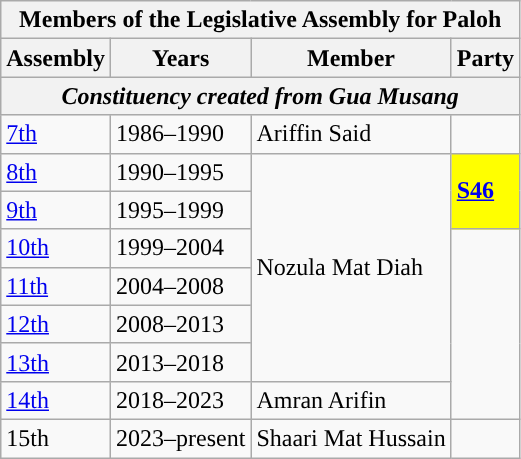<table class=wikitable>
<tr>
<th colspan=4>Members of the Legislative Assembly for Paloh</th>
</tr>
<tr>
<th>Assembly</th>
<th>Years</th>
<th>Member</th>
<th>Party</th>
</tr>
<tr>
<th colspan=4 align=center><em>Constituency created from Gua Musang</em></th>
</tr>
<tr>
<td><a href='#'>7th</a></td>
<td>1986–1990</td>
<td>Ariffin Said</td>
<td></td>
</tr>
<tr>
<td><a href='#'>8th</a></td>
<td>1990–1995</td>
<td rowspan=6>Nozula Mat Diah</td>
<td rowspan=2 bgcolor="yellow"><strong><a href='#'>S46</a></strong></td>
</tr>
<tr>
<td><a href='#'>9th</a></td>
<td>1995–1999</td>
</tr>
<tr>
<td><a href='#'>10th</a></td>
<td>1999–2004</td>
<td rowspan=5></td>
</tr>
<tr>
<td><a href='#'>11th</a></td>
<td>2004–2008</td>
</tr>
<tr>
<td><a href='#'>12th</a></td>
<td>2008–2013</td>
</tr>
<tr>
<td><a href='#'>13th</a></td>
<td>2013–2018</td>
</tr>
<tr>
<td><a href='#'>14th</a></td>
<td>2018–2023</td>
<td>Amran Arifin</td>
</tr>
<tr>
<td>15th</td>
<td>2023–present</td>
<td>Shaari Mat Hussain</td>
<td></td>
</tr>
</table>
